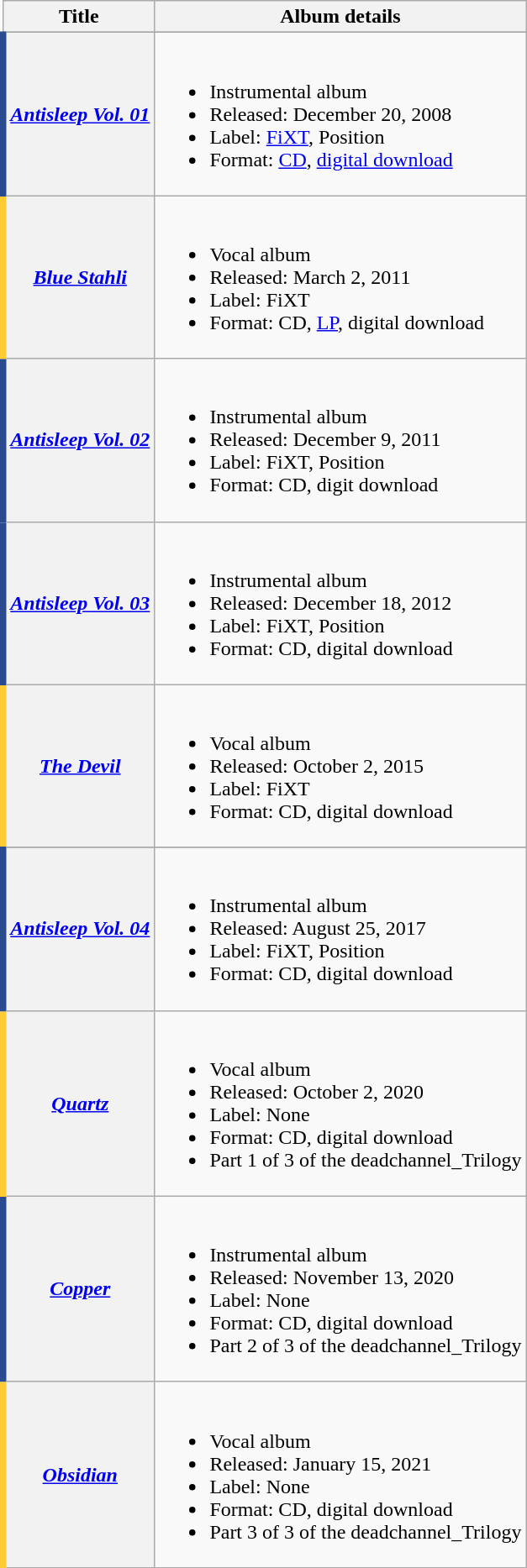<table class="wikitable plainrowheaders">
<tr>
<th>Title</th>
<th>Album details</th>
</tr>
<tr>
</tr>
<tr>
<th style="border-left: 5px solid #2a4b8d" scope="row"><em><a href='#'>Antisleep Vol. 01</a></em></th>
<td><br><ul><li>Instrumental album</li><li>Released: December 20, 2008</li><li>Label: <a href='#'>FiXT</a>, Position</li><li>Format: <a href='#'>CD</a>, <a href='#'>digital download</a></li></ul></td>
</tr>
<tr>
<th style="border-left: 5px solid #fc3" scope="row"><em><a href='#'>Blue Stahli</a></em></th>
<td><br><ul><li>Vocal album</li><li>Released: March 2, 2011</li><li>Label: FiXT</li><li>Format: CD, <a href='#'>LP</a>, digital download</li></ul></td>
</tr>
<tr>
<th style="border-left: 5px solid #2a4b8d" scope="row"><em><a href='#'>Antisleep Vol. 02</a></em></th>
<td><br><ul><li>Instrumental album</li><li>Released: December 9, 2011</li><li>Label: FiXT, Position</li><li>Format: CD, digit download</li></ul></td>
</tr>
<tr>
<th style="border-left: 5px solid #2a4b8d" scope="row"><em><a href='#'>Antisleep Vol. 03</a></em></th>
<td><br><ul><li>Instrumental album</li><li>Released: December 18, 2012</li><li>Label: FiXT, Position</li><li>Format: CD, digital download</li></ul></td>
</tr>
<tr>
<th style="border-left: 5px solid #fc3" scope="row"><em><a href='#'>The Devil</a></em></th>
<td><br><ul><li>Vocal album</li><li>Released: October 2, 2015</li><li>Label: FiXT</li><li>Format: CD, digital download</li></ul></td>
</tr>
<tr>
</tr>
<tr>
<th style="border-left: 5px solid #2a4b8d" scope="row"><em><a href='#'>Antisleep Vol. 04</a></em></th>
<td><br><ul><li>Instrumental album</li><li>Released: August 25, 2017</li><li>Label: FiXT, Position</li><li>Format: CD, digital download</li></ul></td>
</tr>
<tr>
<th style="border-left: 5px solid #fc3" scope="row"><em><a href='#'>Quartz</a></em></th>
<td><br><ul><li>Vocal album</li><li>Released: October 2, 2020</li><li>Label: None</li><li>Format: CD, digital download</li><li>Part 1 of 3 of the deadchannel_Trilogy</li></ul></td>
</tr>
<tr>
<th style="border-left: 5px solid #2a4b8d" scope="row"><em><a href='#'>Copper</a></em></th>
<td><br><ul><li>Instrumental album</li><li>Released: November 13, 2020</li><li>Label: None</li><li>Format: CD, digital download</li><li>Part 2 of 3 of the deadchannel_Trilogy</li></ul></td>
</tr>
<tr>
<th style="border-left: 5px solid #fc3" scope="row"><em><a href='#'>Obsidian</a></em></th>
<td><br><ul><li>Vocal album</li><li>Released: January 15, 2021</li><li>Label: None</li><li>Format: CD, digital download</li><li>Part 3 of 3 of the deadchannel_Trilogy</li></ul></td>
</tr>
</table>
